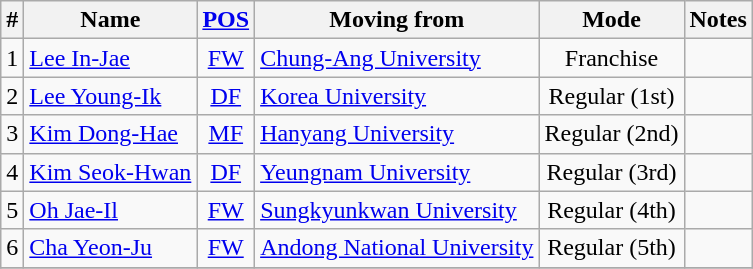<table class="wikitable sortable" style="text-align:center">
<tr>
<th>#</th>
<th>Name</th>
<th><a href='#'>POS</a></th>
<th>Moving from</th>
<th>Mode</th>
<th>Notes</th>
</tr>
<tr>
<td>1</td>
<td align=left> <a href='#'>Lee In-Jae</a></td>
<td><a href='#'>FW</a></td>
<td align=left> <a href='#'>Chung-Ang University</a></td>
<td>Franchise</td>
<td></td>
</tr>
<tr>
<td>2</td>
<td align=left> <a href='#'>Lee Young-Ik</a></td>
<td><a href='#'>DF</a></td>
<td align=left> <a href='#'>Korea University</a></td>
<td>Regular (1st)</td>
<td></td>
</tr>
<tr>
<td>3</td>
<td align=left> <a href='#'>Kim Dong-Hae</a></td>
<td><a href='#'>MF</a></td>
<td align=left> <a href='#'>Hanyang University</a></td>
<td>Regular (2nd)</td>
<td></td>
</tr>
<tr>
<td>4</td>
<td align=left> <a href='#'>Kim Seok-Hwan</a></td>
<td><a href='#'>DF</a></td>
<td align=left> <a href='#'>Yeungnam University</a></td>
<td>Regular (3rd)</td>
<td></td>
</tr>
<tr>
<td>5</td>
<td align=left> <a href='#'>Oh Jae-Il</a></td>
<td><a href='#'>FW</a></td>
<td align=left> <a href='#'>Sungkyunkwan University</a></td>
<td>Regular (4th)</td>
<td></td>
</tr>
<tr>
<td>6</td>
<td align=left> <a href='#'>Cha Yeon-Ju</a></td>
<td><a href='#'>FW</a></td>
<td align=left> <a href='#'>Andong National University</a></td>
<td>Regular (5th)</td>
<td></td>
</tr>
<tr>
</tr>
</table>
